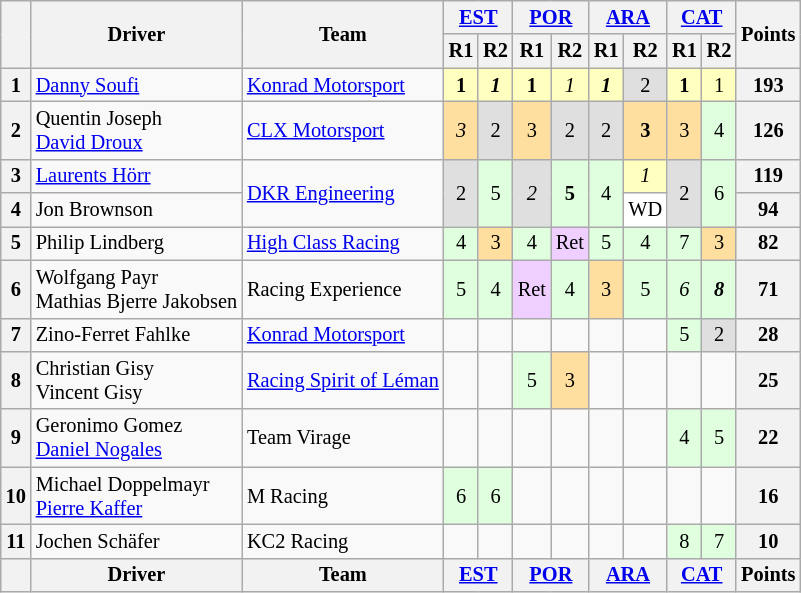<table class="wikitable" style="font-size: 85%; text-align:center">
<tr>
<th rowspan="2"></th>
<th rowspan="2">Driver</th>
<th rowspan="2">Team</th>
<th colspan="2"><a href='#'>EST</a><br></th>
<th colspan="2"><a href='#'>POR</a><br></th>
<th colspan="2"><a href='#'>ARA</a><br></th>
<th colspan="2"><a href='#'>CAT</a><br></th>
<th rowspan="2">Points</th>
</tr>
<tr>
<th>R1</th>
<th>R2</th>
<th>R1</th>
<th>R2</th>
<th>R1</th>
<th>R2</th>
<th>R1</th>
<th>R2</th>
</tr>
<tr>
<th>1</th>
<td align="left"> <a href='#'>Danny Soufi</a></td>
<td align="left" nowrap> <a href='#'>Konrad Motorsport</a></td>
<td style="background:#ffffbf;"><strong>1</strong></td>
<td style="background:#ffffbf;"><strong><em>1</em></strong></td>
<td style="background:#ffffbf;"><strong>1</strong></td>
<td style="background:#ffffbf;"><em>1</em></td>
<td style="background:#ffffbf;"><strong><em>1</em></strong></td>
<td style="background:#dfdfdf;">2</td>
<td style="background:#ffffbf;"><strong>1</strong></td>
<td style="background:#ffffbf;">1</td>
<th>193</th>
</tr>
<tr>
<th>2</th>
<td align="left"> Quentin Joseph<br> <a href='#'>David Droux</a></td>
<td align="left"> <a href='#'>CLX Motorsport</a></td>
<td style="background:#ffdf9f;"><em>3</em></td>
<td style="background:#dfdfdf;">2</td>
<td style="background:#ffdf9f;">3</td>
<td style="background:#dfdfdf;">2</td>
<td style="background:#dfdfdf;">2</td>
<td style="background:#ffdf9f;"><strong>3</strong></td>
<td style="background:#ffdf9f;">3</td>
<td style="background:#dfffdf;">4</td>
<th>126</th>
</tr>
<tr>
<th>3</th>
<td align="left"> <a href='#'>Laurents Hörr</a></td>
<td rowspan="2" align="left"> <a href='#'>DKR Engineering</a></td>
<td rowspan="2" style="background:#dfdfdf;">2</td>
<td rowspan="2" style="background:#dfffdf;">5</td>
<td rowspan="2" style="background:#dfdfdf;"><em>2</em></td>
<td rowspan="2" style="background:#dfffdf;"><strong>5</strong></td>
<td rowspan="2" style="background:#dfffdf;">4</td>
<td style="background:#ffffbf;"><em>1</em></td>
<td rowspan="2" style="background:#dfdfdf;">2</td>
<td style="background:#dfffdf;" rowspan="2">6</td>
<th>119</th>
</tr>
<tr>
<th>4</th>
<td align="left"> Jon Brownson</td>
<td style="background:#ffffff;">WD</td>
<th>94</th>
</tr>
<tr>
<th>5</th>
<td align="left"> Philip Lindberg</td>
<td align="left"> <a href='#'>High Class Racing</a></td>
<td style="background:#dfffdf;">4</td>
<td style="background:#ffdf9f;">3</td>
<td style="background:#dfffdf;">4</td>
<td style="background:#efcfff;">Ret</td>
<td style="background:#dfffdf;">5</td>
<td style="background:#dfffdf;">4</td>
<td style="background:#dfffdf;">7</td>
<td style="background:#ffdf9f;">3</td>
<th>82</th>
</tr>
<tr>
<th>6</th>
<td align="left" nowrap=""> Wolfgang Payr<br> Mathias Bjerre Jakobsen</td>
<td align="left"> Racing Experience</td>
<td style="background:#dfffdf;">5</td>
<td style="background:#dfffdf;">4</td>
<td style="background:#efcfff;">Ret</td>
<td style="background:#dfffdf;">4</td>
<td style="background:#ffdf9f;">3</td>
<td style="background:#dfffdf;">5</td>
<td style="background:#dfffdf;"><em>6</em></td>
<td style="background:#dfffdf;"><strong><em>8</em></strong></td>
<th>71</th>
</tr>
<tr>
<th>7</th>
<td align="left"> Zino-Ferret Fahlke</td>
<td align="left"> <a href='#'>Konrad Motorsport</a></td>
<td></td>
<td></td>
<td></td>
<td></td>
<td></td>
<td></td>
<td style="background:#dfffdf;">5</td>
<td style="background:#dfdfdf;">2</td>
<th>28</th>
</tr>
<tr>
<th>8</th>
<td align="left"> Christian Gisy<br> Vincent Gisy</td>
<td align="left"> <a href='#'>Racing Spirit of Léman</a></td>
<td></td>
<td></td>
<td style="background:#dfffdf;">5</td>
<td style="background:#ffdf9f;">3</td>
<td></td>
<td></td>
<td></td>
<td></td>
<th>25</th>
</tr>
<tr>
<th>9</th>
<td align="left"> Geronimo Gomez<br> <a href='#'>Daniel Nogales</a></td>
<td align="left"> Team Virage</td>
<td></td>
<td></td>
<td></td>
<td></td>
<td></td>
<td></td>
<td style="background:#dfffdf;">4</td>
<td style="background:#dfffdf;">5</td>
<th>22</th>
</tr>
<tr>
<th>10</th>
<td align="left"> Michael Doppelmayr<br> <a href='#'>Pierre Kaffer</a></td>
<td align="left"> M Racing</td>
<td style="background:#dfffdf;">6</td>
<td style="background:#dfffdf;">6</td>
<td></td>
<td></td>
<td></td>
<td></td>
<td></td>
<td></td>
<th>16</th>
</tr>
<tr>
<th>11</th>
<td align="left"> Jochen Schäfer</td>
<td align="left"> KC2 Racing</td>
<td></td>
<td></td>
<td></td>
<td></td>
<td></td>
<td></td>
<td style="background:#dfffdf;">8</td>
<td style="background:#dfffdf;">7</td>
<th>10</th>
</tr>
<tr>
<th rowspan="2"></th>
<th rowspan="2">Driver</th>
<th rowspan="2">Team</th>
<th colspan="2"><a href='#'>EST</a><br></th>
<th colspan="2"><a href='#'>POR</a><br></th>
<th colspan="2"><a href='#'>ARA</a><br></th>
<th colspan="2"><a href='#'>CAT</a><br></th>
<th rowspan="2">Points</th>
</tr>
</table>
